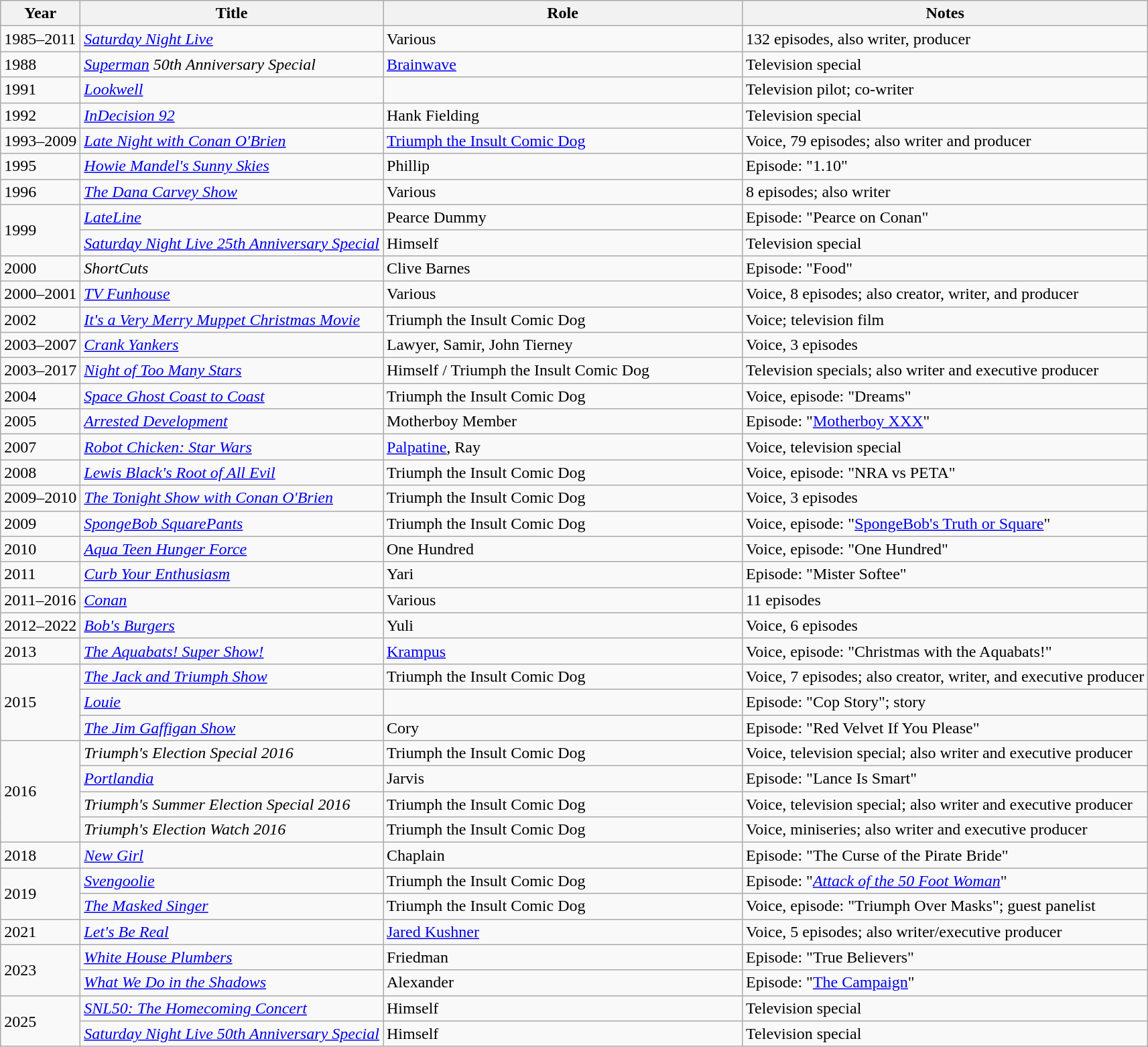<table class="wikitable sortable">
<tr>
<th>Year</th>
<th>Title</th>
<th scope="col" width="350px">Role</th>
<th>Notes</th>
</tr>
<tr>
<td>1985–2011</td>
<td><em><a href='#'>Saturday Night Live</a></em></td>
<td>Various</td>
<td>132 episodes, also writer, producer</td>
</tr>
<tr>
<td>1988</td>
<td><em><a href='#'>Superman</a> 50th Anniversary Special</em></td>
<td><a href='#'>Brainwave</a></td>
<td>Television special</td>
</tr>
<tr>
<td>1991</td>
<td><em><a href='#'>Lookwell</a></em></td>
<td></td>
<td>Television pilot; co-writer</td>
</tr>
<tr>
<td>1992</td>
<td><em><a href='#'>InDecision 92</a></em></td>
<td>Hank Fielding</td>
<td>Television special</td>
</tr>
<tr>
<td>1993–2009</td>
<td><em><a href='#'>Late Night with Conan O'Brien</a></em></td>
<td><a href='#'>Triumph the Insult Comic Dog</a></td>
<td>Voice, 79 episodes; also writer and producer</td>
</tr>
<tr>
<td>1995</td>
<td><em><a href='#'>Howie Mandel's Sunny Skies</a></em></td>
<td>Phillip</td>
<td>Episode: "1.10"</td>
</tr>
<tr>
<td>1996</td>
<td><em><a href='#'>The Dana Carvey Show</a></em></td>
<td>Various</td>
<td>8 episodes; also writer</td>
</tr>
<tr>
<td rowspan="2">1999</td>
<td><em><a href='#'>LateLine</a></em></td>
<td>Pearce Dummy</td>
<td>Episode: "Pearce on Conan"</td>
</tr>
<tr>
<td><em><a href='#'>Saturday Night Live 25th Anniversary Special</a></em></td>
<td>Himself</td>
<td>Television special</td>
</tr>
<tr>
<td>2000</td>
<td><em>ShortCuts</em></td>
<td>Clive Barnes</td>
<td>Episode: "Food"</td>
</tr>
<tr>
<td>2000–2001</td>
<td><em><a href='#'>TV Funhouse</a></em></td>
<td>Various</td>
<td>Voice, 8 episodes; also creator, writer, and producer</td>
</tr>
<tr>
<td>2002</td>
<td><em><a href='#'>It's a Very Merry Muppet Christmas Movie</a></em></td>
<td>Triumph the Insult Comic Dog</td>
<td>Voice; television film</td>
</tr>
<tr>
<td>2003–2007</td>
<td><em><a href='#'>Crank Yankers</a></em></td>
<td>Lawyer, Samir, John Tierney</td>
<td>Voice, 3 episodes</td>
</tr>
<tr>
<td>2003–2017</td>
<td><em><a href='#'>Night of Too Many Stars</a></em></td>
<td>Himself / Triumph the Insult Comic Dog</td>
<td>Television specials; also writer and executive producer</td>
</tr>
<tr>
<td>2004</td>
<td><em><a href='#'>Space Ghost Coast to Coast</a></em></td>
<td>Triumph the Insult Comic Dog</td>
<td>Voice, episode: "Dreams"</td>
</tr>
<tr>
<td>2005</td>
<td><em><a href='#'>Arrested Development</a></em></td>
<td>Motherboy Member</td>
<td>Episode: "<a href='#'>Motherboy XXX</a>"</td>
</tr>
<tr>
<td>2007</td>
<td><em><a href='#'>Robot Chicken: Star Wars</a></em></td>
<td><a href='#'>Palpatine</a>, Ray</td>
<td>Voice, television special</td>
</tr>
<tr>
<td>2008</td>
<td><em><a href='#'>Lewis Black's Root of All Evil</a></em></td>
<td>Triumph the Insult Comic Dog</td>
<td>Voice, episode: "NRA vs PETA"</td>
</tr>
<tr>
<td>2009–2010</td>
<td><em><a href='#'>The Tonight Show with Conan O'Brien</a></em></td>
<td>Triumph the Insult Comic Dog</td>
<td>Voice, 3 episodes</td>
</tr>
<tr>
<td>2009</td>
<td><em><a href='#'>SpongeBob SquarePants</a></em></td>
<td>Triumph the Insult Comic Dog</td>
<td>Voice, episode: "<a href='#'>SpongeBob's Truth or Square</a>"</td>
</tr>
<tr>
<td>2010</td>
<td><em><a href='#'>Aqua Teen Hunger Force</a></em></td>
<td>One Hundred</td>
<td>Voice, episode: "One Hundred"</td>
</tr>
<tr>
<td>2011</td>
<td><em><a href='#'>Curb Your Enthusiasm</a></em></td>
<td>Yari</td>
<td>Episode: "Mister Softee"</td>
</tr>
<tr>
<td>2011–2016</td>
<td><em><a href='#'>Conan</a></em></td>
<td>Various</td>
<td>11 episodes</td>
</tr>
<tr>
<td>2012–2022</td>
<td><em><a href='#'>Bob's Burgers</a></em></td>
<td>Yuli</td>
<td>Voice, 6 episodes</td>
</tr>
<tr>
<td>2013</td>
<td><em><a href='#'>The Aquabats! Super Show!</a></em></td>
<td><a href='#'>Krampus</a></td>
<td>Voice, episode: "Christmas with the Aquabats!"</td>
</tr>
<tr>
<td rowspan=3>2015</td>
<td><em><a href='#'>The Jack and Triumph Show</a></em></td>
<td>Triumph the Insult Comic Dog</td>
<td>Voice, 7 episodes; also creator, writer, and executive producer</td>
</tr>
<tr>
<td><em><a href='#'>Louie</a></em></td>
<td></td>
<td>Episode: "Cop Story"; story</td>
</tr>
<tr>
<td><em><a href='#'>The Jim Gaffigan Show</a></em></td>
<td>Cory</td>
<td>Episode: "Red Velvet If You Please"</td>
</tr>
<tr>
<td rowspan=4>2016</td>
<td><em>Triumph's Election Special 2016</em></td>
<td>Triumph the Insult Comic Dog</td>
<td>Voice, television special; also writer and executive producer</td>
</tr>
<tr>
<td><em><a href='#'>Portlandia</a></em></td>
<td>Jarvis</td>
<td>Episode: "Lance Is Smart"</td>
</tr>
<tr>
<td><em>Triumph's Summer Election Special 2016</em></td>
<td>Triumph the Insult Comic Dog</td>
<td>Voice, television special; also writer and executive producer</td>
</tr>
<tr>
<td><em>Triumph's Election Watch 2016</em></td>
<td>Triumph the Insult Comic Dog</td>
<td>Voice, miniseries; also writer and executive producer</td>
</tr>
<tr>
<td>2018</td>
<td><em><a href='#'>New Girl</a></em></td>
<td>Chaplain</td>
<td>Episode: "The Curse of the Pirate Bride"</td>
</tr>
<tr>
<td rowspan="2">2019</td>
<td><em><a href='#'>Svengoolie</a></em></td>
<td>Triumph the Insult Comic Dog</td>
<td>Episode: "<em><a href='#'>Attack of the 50 Foot Woman</a></em>"</td>
</tr>
<tr>
<td><em><a href='#'>The Masked Singer</a></em></td>
<td>Triumph the Insult Comic Dog</td>
<td>Voice, episode: "Triumph Over Masks"; guest panelist</td>
</tr>
<tr>
<td>2021</td>
<td><em><a href='#'>Let's Be Real</a></em></td>
<td><a href='#'>Jared Kushner</a></td>
<td>Voice, 5 episodes; also writer/executive producer</td>
</tr>
<tr>
<td rowspan="2">2023</td>
<td><em><a href='#'>White House Plumbers</a></em></td>
<td>Friedman</td>
<td>Episode: "True Believers"</td>
</tr>
<tr>
<td><em><a href='#'>What We Do in the Shadows</a></em></td>
<td>Alexander</td>
<td>Episode: "<a href='#'>The Campaign</a>"</td>
</tr>
<tr>
<td rowspan="2">2025</td>
<td><em><a href='#'>SNL50: The Homecoming Concert</a></em></td>
<td>Himself</td>
<td>Television special</td>
</tr>
<tr>
<td><em><a href='#'>Saturday Night Live 50th Anniversary Special</a></em></td>
<td>Himself</td>
<td>Television special</td>
</tr>
</table>
